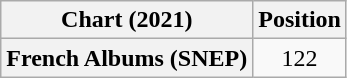<table class="wikitable plainrowheaders" style="text-align:center">
<tr>
<th scope="col">Chart (2021)</th>
<th scope="col">Position</th>
</tr>
<tr>
<th scope="row">French Albums (SNEP)</th>
<td>122</td>
</tr>
</table>
